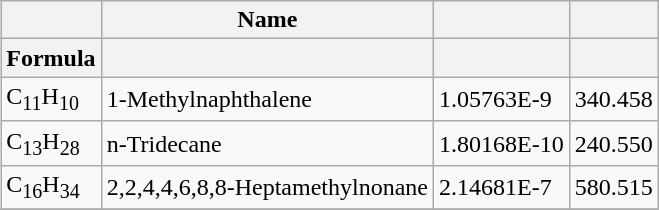<table class="wikitable collapsible collapsed" align="right">
<tr>
<th></th>
<th>Name</th>
<th></th>
<th></th>
</tr>
<tr>
<th>Formula</th>
<th></th>
<th></th>
<th></th>
</tr>
<tr>
<td>C<sub>11</sub>H<sub>10</sub></td>
<td>1-Methylnaphthalene</td>
<td>1.05763E-9</td>
<td>340.458</td>
</tr>
<tr>
<td>C<sub>13</sub>H<sub>28</sub></td>
<td>n-Tridecane</td>
<td>1.80168E-10</td>
<td>240.550</td>
</tr>
<tr>
<td>C<sub>16</sub>H<sub>34</sub></td>
<td>2,2,4,4,6,8,8-Heptamethylnonane</td>
<td>2.14681E-7</td>
<td>580.515</td>
</tr>
<tr>
</tr>
</table>
